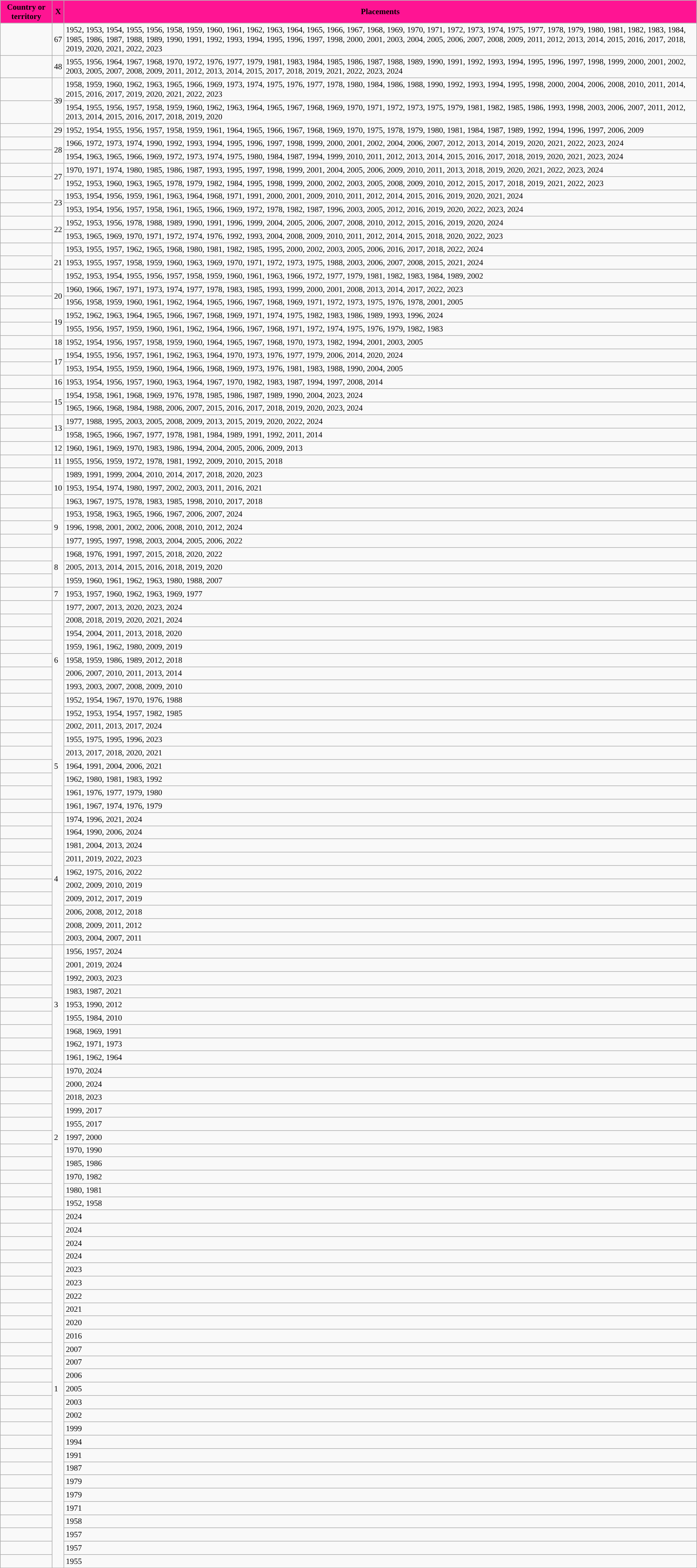<table class="wikitable sortable" style="font-size: 90%;">
<tr>
<th style="background:#FF1493">Country or territory</th>
<th style="background:#FF1493">X</th>
<th style="background:#FF1493;">Placements</th>
</tr>
<tr>
<td><strong></strong></td>
<td>67</td>
<td>1952, 1953, 1954, 1955, 1956, 1958, 1959, 1960, 1961, 1962, 1963, 1964, 1965, 1966, 1967, 1968, 1969, 1970, 1971, 1972, 1973, 1974, 1975, 1977, 1978, 1979, 1980, 1981, 1982, 1983, 1984, 1985, 1986, 1987, 1988, 1989, 1990, 1991, 1992, 1993, 1994, 1995, 1996, 1997, 1998, 2000, 2001, 2003, 2004, 2005, 2006, 2007, 2008, 2009, 2011, 2012, 2013, 2014, 2015, 2016, 2017, 2018, 2019, 2020, 2021, 2022, 2023</td>
</tr>
<tr>
<td><strong></strong></td>
<td>48</td>
<td>1955, 1956, 1964, 1967, 1968, 1970, 1972, 1976, 1977, 1979, 1981, 1983, 1984, 1985, 1986, 1987, 1988, 1989, 1990, 1991, 1992, 1993, 1994, 1995, 1996, 1997, 1998, 1999, 2000, 2001, 2002, 2003, 2005, 2007, 2008, 2009, 2011, 2012, 2013, 2014, 2015, 2017, 2018, 2019, 2021, 2022, 2023, 2024</td>
</tr>
<tr>
<td><strong></strong></td>
<td rowspan="2">39</td>
<td>1958, 1959, 1960, 1962, 1963, 1965, 1966, 1969, 1973, 1974, 1975, 1976, 1977, 1978, 1980, 1984, 1986, 1988, 1990, 1992, 1993, 1994, 1995, 1998, 2000, 2004, 2006, 2008, 2010, 2011, 2014, 2015, 2016, 2017, 2019, 2020, 2021, 2022, 2023</td>
</tr>
<tr>
<td><strong></strong></td>
<td>1954, 1955, 1956, 1957, 1958, 1959, 1960, 1962, 1963, 1964, 1965, 1967, 1968, 1969, 1970, 1971, 1972, 1973, 1975, 1979, 1981, 1982, 1985, 1986, 1993, 1998, 2003, 2006, 2007, 2011, 2012, 2013, 2014, 2015, 2016, 2017, 2018, 2019, 2020</td>
</tr>
<tr>
<td><strong></strong></td>
<td>29</td>
<td>1952, 1954, 1955, 1956, 1957, 1958, 1959, 1961, 1964, 1965, 1966, 1967, 1968, 1969, 1970, 1975, 1978, 1979, 1980, 1981, 1984, 1987, 1989, 1992, 1994, 1996, 1997, 2006, 2009</td>
</tr>
<tr>
<td><strong></strong></td>
<td rowspan="2">28</td>
<td>1966, 1972, 1973, 1974, 1990, 1992, 1993, 1994, 1995, 1996, 1997, 1998, 1999, 2000, 2001, 2002, 2004, 2006, 2007, 2012, 2013, 2014, 2019, 2020, 2021, 2022, 2023, 2024</td>
</tr>
<tr>
<td><strong></strong></td>
<td>1954, 1963, 1965, 1966, 1969, 1972, 1973, 1974, 1975, 1980, 1984, 1987, 1994, 1999, 2010, 2011, 2012, 2013, 2014, 2015, 2016, 2017, 2018, 2019, 2020, 2021, 2023, 2024</td>
</tr>
<tr>
<td><strong></strong></td>
<td rowspan="2">27</td>
<td>1970, 1971, 1974, 1980, 1985, 1986, 1987, 1993, 1995, 1997, 1998, 1999, 2001, 2004, 2005, 2006, 2009, 2010, 2011, 2013, 2018, 2019, 2020, 2021, 2022, 2023, 2024</td>
</tr>
<tr>
<td><strong></strong></td>
<td>1952, 1953, 1960, 1963, 1965, 1978, 1979, 1982, 1984, 1995, 1998, 1999, 2000, 2002, 2003, 2005, 2008, 2009, 2010, 2012, 2015, 2017, 2018, 2019, 2021, 2022, 2023</td>
</tr>
<tr>
<td><strong></strong></td>
<td rowspan="2">23</td>
<td>1953, 1954, 1956, 1959, 1961, 1963, 1964, 1968, 1971, 1991, 2000, 2001, 2009, 2010, 2011, 2012, 2014, 2015, 2016, 2019, 2020, 2021, 2024</td>
</tr>
<tr>
<td><strong></strong></td>
<td>1953, 1954, 1956, 1957, 1958, 1961, 1965, 1966, 1969, 1972, 1978, 1982, 1987, 1996, 2003, 2005, 2012, 2016, 2019, 2020, 2022, 2023, 2024</td>
</tr>
<tr>
<td><strong></strong></td>
<td rowspan="2">22</td>
<td>1952, 1953, 1956, 1978, 1988, 1989, 1990, 1991, 1996, 1999, 2004, 2005, 2006, 2007, 2008, 2010, 2012, 2015, 2016, 2019, 2020, 2024</td>
</tr>
<tr>
<td><strong></strong></td>
<td>1953, 1965, 1969, 1970, 1971, 1972, 1974, 1976, 1992, 1993, 2004, 2008, 2009, 2010, 2011, 2012, 2014, 2015, 2018, 2020, 2022, 2023</td>
</tr>
<tr>
<td><strong></strong></td>
<td rowspan="3">21</td>
<td>1953, 1955, 1957, 1962, 1965, 1968, 1980, 1981, 1982, 1985, 1995, 2000, 2002, 2003, 2005, 2006, 2016, 2017, 2018, 2022, 2024</td>
</tr>
<tr>
<td><strong></strong></td>
<td>1953, 1955, 1957, 1958, 1959, 1960, 1963, 1969, 1970, 1971, 1972, 1973, 1975, 1988, 2003, 2006, 2007, 2008, 2015, 2021, 2024</td>
</tr>
<tr>
<td><strong></strong></td>
<td>1952, 1953, 1954, 1955, 1956, 1957, 1958, 1959, 1960, 1961, 1963, 1966, 1972, 1977, 1979, 1981, 1982, 1983, 1984, 1989, 2002</td>
</tr>
<tr>
<td><strong></strong></td>
<td rowspan="2">20</td>
<td>1960, 1966, 1967, 1971, 1973, 1974, 1977, 1978, 1983, 1985, 1993, 1999, 2000, 2001, 2008, 2013, 2014, 2017, 2022, 2023</td>
</tr>
<tr>
<td><strong></strong></td>
<td>1956, 1958, 1959, 1960, 1961, 1962, 1964, 1965, 1966, 1967, 1968, 1969, 1971, 1972, 1973, 1975, 1976, 1978, 2001, 2005</td>
</tr>
<tr>
<td><strong></strong></td>
<td rowspan="2">19</td>
<td>1952, 1962, 1963, 1964, 1965, 1966, 1967, 1968, 1969, 1971, 1974, 1975, 1982, 1983, 1986, 1989, 1993, 1996, 2024</td>
</tr>
<tr>
<td><strong></strong></td>
<td>1955, 1956, 1957, 1959, 1960, 1961, 1962, 1964, 1966, 1967, 1968, 1971, 1972, 1974, 1975, 1976, 1979, 1982, 1983</td>
</tr>
<tr>
<td><strong></strong></td>
<td>18</td>
<td>1952, 1954, 1956, 1957, 1958, 1959, 1960, 1964, 1965, 1967, 1968, 1970, 1973, 1982, 1994, 2001, 2003, 2005</td>
</tr>
<tr>
<td><strong></strong></td>
<td rowspan="2">17</td>
<td>1954, 1955, 1956, 1957, 1961, 1962, 1963, 1964, 1970, 1973, 1976, 1977, 1979, 2006, 2014, 2020, 2024</td>
</tr>
<tr>
<td><strong></strong></td>
<td>1953, 1954, 1955, 1959, 1960, 1964, 1966, 1968, 1969, 1973, 1976, 1981, 1983, 1988, 1990, 2004, 2005</td>
</tr>
<tr>
<td><strong></strong></td>
<td>16</td>
<td>1953, 1954, 1956, 1957, 1960, 1963, 1964, 1967, 1970, 1982, 1983, 1987, 1994, 1997, 2008, 2014</td>
</tr>
<tr>
<td><strong></strong></td>
<td rowspan="2">15</td>
<td>1954, 1958, 1961, 1968, 1969, 1976, 1978, 1985, 1986, 1987, 1989, 1990, 2004, 2023, 2024</td>
</tr>
<tr>
<td><strong></strong></td>
<td>1965, 1966, 1968, 1984, 1988, 2006, 2007, 2015, 2016, 2017, 2018, 2019, 2020, 2023, 2024</td>
</tr>
<tr>
<td><strong></strong></td>
<td rowspan="2">13</td>
<td>1977, 1988, 1995, 2003, 2005, 2008, 2009, 2013, 2015, 2019, 2020, 2022, 2024</td>
</tr>
<tr>
<td><strong></strong></td>
<td>1958, 1965, 1966, 1967, 1977, 1978, 1981, 1984, 1989, 1991, 1992, 2011, 2014</td>
</tr>
<tr>
<td><strong></strong></td>
<td>12</td>
<td>1960, 1961, 1969, 1970, 1983, 1986, 1994, 2004, 2005, 2006, 2009, 2013</td>
</tr>
<tr>
<td><strong></strong></td>
<td>11</td>
<td>1955, 1956, 1959, 1972, 1978, 1981, 1992, 2009, 2010, 2015, 2018</td>
</tr>
<tr>
<td><strong></strong></td>
<td rowspan="3">10</td>
<td>1989, 1991, 1999, 2004, 2010, 2014, 2017, 2018, 2020, 2023</td>
</tr>
<tr>
<td><strong></strong></td>
<td>1953, 1954, 1974, 1980, 1997, 2002, 2003, 2011, 2016, 2021</td>
</tr>
<tr>
<td><strong></strong></td>
<td>1963, 1967, 1975, 1978, 1983, 1985, 1998, 2010, 2017, 2018</td>
</tr>
<tr>
<td><strong></strong></td>
<td rowspan="3">9</td>
<td>1953, 1958, 1963, 1965, 1966, 1967, 2006, 2007, 2024</td>
</tr>
<tr>
<td><strong></strong></td>
<td>1996, 1998, 2001, 2002, 2006, 2008, 2010, 2012, 2024</td>
</tr>
<tr>
<td><strong></strong></td>
<td>1977, 1995, 1997, 1998, 2003, 2004, 2005, 2006, 2022</td>
</tr>
<tr>
<td><strong></strong></td>
<td rowspan="3">8</td>
<td>1968, 1976, 1991, 1997, 2015, 2018, 2020, 2022</td>
</tr>
<tr>
<td><strong></strong></td>
<td>2005, 2013, 2014, 2015, 2016, 2018, 2019, 2020</td>
</tr>
<tr>
<td><strong></strong></td>
<td>1959, 1960, 1961, 1962, 1963, 1980, 1988, 2007</td>
</tr>
<tr>
<td><strong></strong></td>
<td>7</td>
<td>1953, 1957, 1960, 1962, 1963, 1969, 1977</td>
</tr>
<tr>
<td><strong></strong></td>
<td rowspan="9">6</td>
<td>1977, 2007, 2013, 2020, 2023, 2024</td>
</tr>
<tr>
<td><strong></strong></td>
<td>2008, 2018, 2019, 2020, 2021, 2024</td>
</tr>
<tr>
<td><strong></strong></td>
<td>1954, 2004, 2011, 2013, 2018, 2020</td>
</tr>
<tr>
<td><strong></strong></td>
<td>1959, 1961, 1962, 1980, 2009, 2019</td>
</tr>
<tr>
<td><strong></strong></td>
<td>1958, 1959, 1986, 1989, 2012, 2018</td>
</tr>
<tr>
<td><strong></strong></td>
<td>2006, 2007, 2010, 2011, 2013, 2014</td>
</tr>
<tr>
<td><strong></strong></td>
<td>1993, 2003, 2007, 2008, 2009, 2010</td>
</tr>
<tr>
<td><strong></strong></td>
<td>1952, 1954, 1967, 1970, 1976, 1988</td>
</tr>
<tr>
<td><strong></strong></td>
<td>1952, 1953, 1954, 1957, 1982, 1985</td>
</tr>
<tr>
<td><strong></strong></td>
<td rowspan="7">5</td>
<td>2002, 2011, 2013, 2017, 2024</td>
</tr>
<tr>
<td><strong></strong></td>
<td>1955, 1975, 1995, 1996, 2023</td>
</tr>
<tr>
<td><strong></strong></td>
<td>2013, 2017, 2018, 2020, 2021</td>
</tr>
<tr>
<td><strong></strong></td>
<td>1964, 1991, 2004, 2006, 2021</td>
</tr>
<tr>
<td><strong></strong></td>
<td>1962, 1980, 1981, 1983, 1992</td>
</tr>
<tr>
<td><strong></strong></td>
<td>1961, 1976, 1977, 1979, 1980</td>
</tr>
<tr>
<td><strong></strong></td>
<td>1961, 1967, 1974, 1976, 1979</td>
</tr>
<tr>
<td><strong></strong></td>
<td rowspan="10">4</td>
<td>1974, 1996, 2021, 2024</td>
</tr>
<tr>
<td><strong></strong></td>
<td>1964, 1990, 2006, 2024</td>
</tr>
<tr>
<td><strong></strong></td>
<td>1981, 2004, 2013, 2024</td>
</tr>
<tr>
<td><strong></strong></td>
<td>2011, 2019, 2022, 2023</td>
</tr>
<tr>
<td><strong></strong></td>
<td>1962, 1975, 2016, 2022</td>
</tr>
<tr>
<td><strong></strong></td>
<td>2002, 2009, 2010, 2019</td>
</tr>
<tr>
<td><strong></strong></td>
<td>2009, 2012, 2017, 2019</td>
</tr>
<tr>
<td><strong></strong></td>
<td>2006, 2008, 2012, 2018</td>
</tr>
<tr>
<td><strong></strong></td>
<td>2008, 2009, 2011, 2012</td>
</tr>
<tr>
<td><strong></strong></td>
<td>2003, 2004, 2007, 2011</td>
</tr>
<tr>
<td><strong></strong></td>
<td rowspan="9">3</td>
<td>1956, 1957, 2024</td>
</tr>
<tr>
<td><strong></strong></td>
<td>2001, 2019, 2024</td>
</tr>
<tr>
<td><strong></strong></td>
<td>1992, 2003, 2023</td>
</tr>
<tr>
<td><strong></strong></td>
<td>1983, 1987, 2021</td>
</tr>
<tr>
<td><strong></strong></td>
<td>1953, 1990, 2012</td>
</tr>
<tr>
<td><strong></strong></td>
<td>1955, 1984, 2010</td>
</tr>
<tr>
<td><strong></strong></td>
<td>1968, 1969, 1991</td>
</tr>
<tr>
<td><strong></strong></td>
<td>1962, 1971, 1973</td>
</tr>
<tr>
<td><strong></strong></td>
<td>1961, 1962, 1964</td>
</tr>
<tr>
<td><strong></strong></td>
<td rowspan="11">2</td>
<td>1970, 2024</td>
</tr>
<tr>
<td><strong></strong></td>
<td>2000, 2024</td>
</tr>
<tr>
<td><strong></strong></td>
<td>2018, 2023</td>
</tr>
<tr>
<td><strong></strong></td>
<td>1999, 2017</td>
</tr>
<tr>
<td><strong></strong></td>
<td>1955, 2017</td>
</tr>
<tr>
<td><strong></strong></td>
<td>1997, 2000</td>
</tr>
<tr>
<td><strong></strong></td>
<td>1970, 1990</td>
</tr>
<tr>
<td><strong></strong></td>
<td>1985, 1986</td>
</tr>
<tr>
<td><strong></strong></td>
<td>1970, 1982</td>
</tr>
<tr>
<td><strong></strong></td>
<td>1980, 1981</td>
</tr>
<tr>
<td><strong></strong></td>
<td>1952, 1958</td>
</tr>
<tr>
<td><strong></strong></td>
<td rowspan="27">1</td>
<td>2024</td>
</tr>
<tr>
<td><strong></strong></td>
<td>2024</td>
</tr>
<tr>
<td><strong></strong></td>
<td>2024</td>
</tr>
<tr>
<td><strong></strong></td>
<td>2024</td>
</tr>
<tr>
<td><strong></strong></td>
<td>2023</td>
</tr>
<tr>
<td><strong></strong></td>
<td>2023</td>
</tr>
<tr>
<td><strong></strong></td>
<td>2022</td>
</tr>
<tr>
<td><strong></strong></td>
<td>2021</td>
</tr>
<tr>
<td><strong></strong></td>
<td>2020</td>
</tr>
<tr>
<td><strong></strong></td>
<td>2016</td>
</tr>
<tr>
<td><strong></strong></td>
<td>2007</td>
</tr>
<tr>
<td><strong></strong></td>
<td>2007</td>
</tr>
<tr>
<td><strong></strong></td>
<td>2006</td>
</tr>
<tr>
<td><strong></strong></td>
<td>2005</td>
</tr>
<tr>
<td><strong></strong></td>
<td>2003</td>
</tr>
<tr>
<td><strong></strong></td>
<td>2002</td>
</tr>
<tr>
<td><strong></strong></td>
<td>1999</td>
</tr>
<tr>
<td><strong></strong></td>
<td>1994</td>
</tr>
<tr>
<td><strong></strong></td>
<td>1991</td>
</tr>
<tr>
<td><strong></strong></td>
<td>1987</td>
</tr>
<tr>
<td><strong></strong></td>
<td>1979</td>
</tr>
<tr>
<td><strong></strong></td>
<td>1979</td>
</tr>
<tr>
<td><strong></strong></td>
<td>1971</td>
</tr>
<tr>
<td><strong></strong></td>
<td>1958</td>
</tr>
<tr>
<td><strong></strong></td>
<td>1957</td>
</tr>
<tr>
<td><strong></strong></td>
<td>1957</td>
</tr>
<tr>
<td><strong></strong></td>
<td>1955</td>
</tr>
</table>
